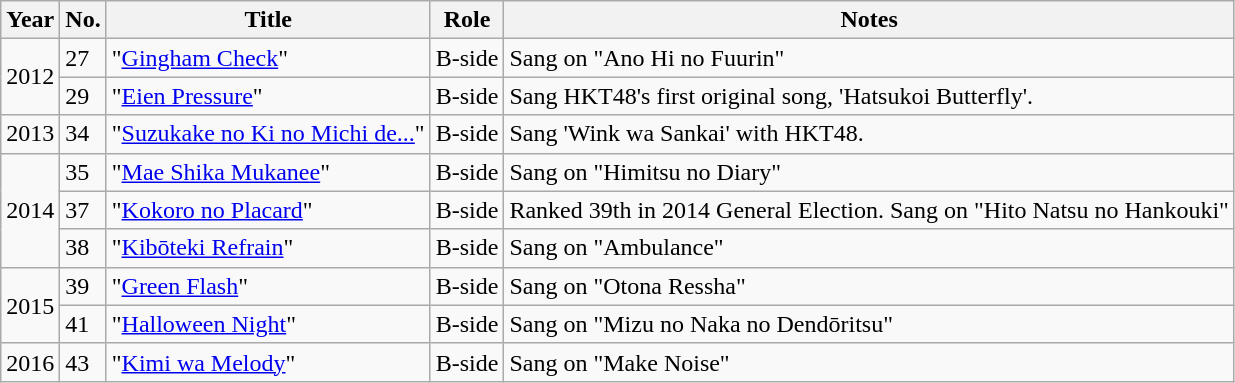<table class="wikitable sortable">
<tr>
<th>Year</th>
<th data-sort-type="number">No. </th>
<th>Title </th>
<th>Role </th>
<th class="unsortable">Notes </th>
</tr>
<tr>
<td rowspan="2">2012</td>
<td>27</td>
<td>"<a href='#'>Gingham Check</a>"</td>
<td>B-side</td>
<td>Sang on "Ano Hi no Fuurin"</td>
</tr>
<tr>
<td>29</td>
<td>"<a href='#'>Eien Pressure</a>"</td>
<td>B-side</td>
<td>Sang HKT48's first original song, 'Hatsukoi Butterfly'.</td>
</tr>
<tr>
<td rowspan="1">2013</td>
<td>34</td>
<td>"<a href='#'>Suzukake no Ki no Michi de...</a>"</td>
<td>B-side</td>
<td>Sang 'Wink wa Sankai' with HKT48.</td>
</tr>
<tr>
<td rowspan="3">2014</td>
<td>35</td>
<td>"<a href='#'>Mae Shika Mukanee</a>"</td>
<td>B-side</td>
<td>Sang on "Himitsu no Diary"</td>
</tr>
<tr>
<td>37</td>
<td>"<a href='#'>Kokoro no Placard</a>"</td>
<td>B-side</td>
<td>Ranked 39th in 2014 General Election. Sang on "Hito Natsu no Hankouki"</td>
</tr>
<tr>
<td>38</td>
<td>"<a href='#'>Kibōteki Refrain</a>"</td>
<td>B-side</td>
<td>Sang on "Ambulance"</td>
</tr>
<tr>
<td rowspan="2">2015</td>
<td>39</td>
<td>"<a href='#'>Green Flash</a>"</td>
<td>B-side</td>
<td>Sang on "Otona Ressha"</td>
</tr>
<tr>
<td>41</td>
<td>"<a href='#'>Halloween Night</a>"</td>
<td>B-side</td>
<td>Sang on "Mizu no Naka no Dendōritsu"</td>
</tr>
<tr>
<td>2016</td>
<td>43</td>
<td>"<a href='#'>Kimi wa Melody</a>"</td>
<td>B-side</td>
<td>Sang on "Make Noise"</td>
</tr>
</table>
